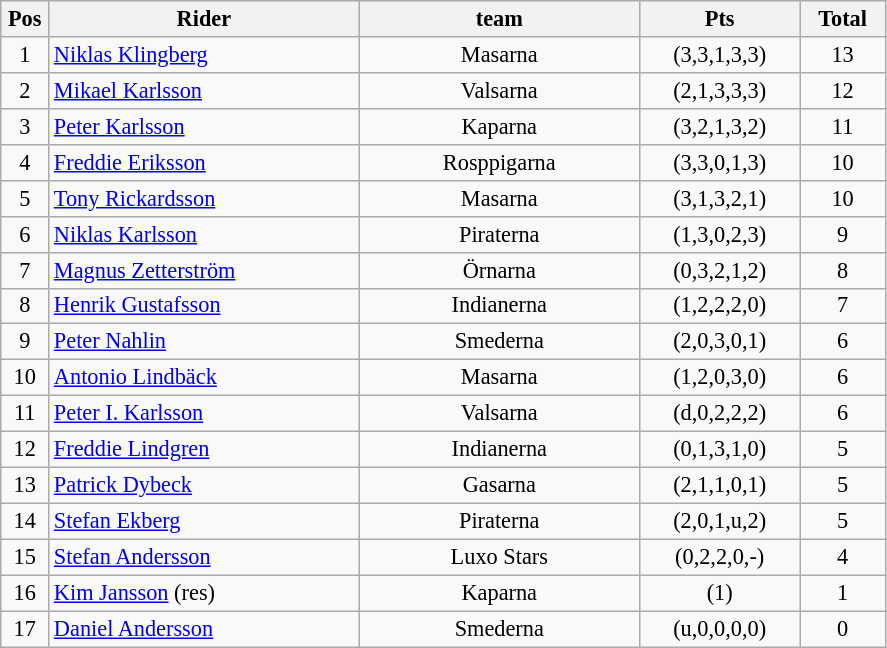<table class=wikitable style="font-size:93%;">
<tr>
<th width=25px>Pos</th>
<th width=200px>Rider</th>
<th width=180px>team</th>
<th width=100px>Pts</th>
<th width=50px>Total</th>
</tr>
<tr align=center>
<td>1</td>
<td align=left><a href='#'>Niklas Klingberg</a></td>
<td>Masarna</td>
<td>(3,3,1,3,3)</td>
<td>13</td>
</tr>
<tr align=center>
<td>2</td>
<td align=left><a href='#'>Mikael Karlsson</a></td>
<td>Valsarna</td>
<td>(2,1,3,3,3)</td>
<td>12</td>
</tr>
<tr align=center>
<td>3</td>
<td align=left><a href='#'>Peter Karlsson</a></td>
<td>Kaparna</td>
<td>(3,2,1,3,2)</td>
<td>11</td>
</tr>
<tr align=center>
<td>4</td>
<td align=left><a href='#'>Freddie Eriksson</a></td>
<td>Rosppigarna</td>
<td>(3,3,0,1,3)</td>
<td>10</td>
</tr>
<tr align=center>
<td>5</td>
<td align=left><a href='#'>Tony Rickardsson</a></td>
<td>Masarna</td>
<td>(3,1,3,2,1)</td>
<td>10</td>
</tr>
<tr align=center>
<td>6</td>
<td align=left><a href='#'>Niklas Karlsson</a></td>
<td>Piraterna</td>
<td>(1,3,0,2,3)</td>
<td>9</td>
</tr>
<tr align=center>
<td>7</td>
<td align=left><a href='#'>Magnus Zetterström</a></td>
<td>Örnarna</td>
<td>(0,3,2,1,2)</td>
<td>8</td>
</tr>
<tr align=center>
<td>8</td>
<td align=left><a href='#'>Henrik Gustafsson</a></td>
<td>Indianerna</td>
<td>(1,2,2,2,0)</td>
<td>7</td>
</tr>
<tr align=center>
<td>9</td>
<td align=left><a href='#'>Peter Nahlin</a></td>
<td>Smederna</td>
<td>(2,0,3,0,1)</td>
<td>6</td>
</tr>
<tr align=center>
<td>10</td>
<td align=left><a href='#'>Antonio Lindbäck</a></td>
<td>Masarna</td>
<td>(1,2,0,3,0)</td>
<td>6</td>
</tr>
<tr align=center>
<td>11</td>
<td align=left><a href='#'>Peter I. Karlsson</a></td>
<td>Valsarna</td>
<td>(d,0,2,2,2)</td>
<td>6</td>
</tr>
<tr align=center>
<td>12</td>
<td align=left><a href='#'>Freddie Lindgren</a></td>
<td>Indianerna</td>
<td>(0,1,3,1,0)</td>
<td>5</td>
</tr>
<tr align=center>
<td>13</td>
<td align=left><a href='#'>Patrick Dybeck</a></td>
<td>Gasarna</td>
<td>(2,1,1,0,1)</td>
<td>5</td>
</tr>
<tr align=center>
<td>14</td>
<td align=left><a href='#'>Stefan Ekberg</a></td>
<td>Piraterna</td>
<td>(2,0,1,u,2)</td>
<td>5</td>
</tr>
<tr align=center>
<td>15</td>
<td align=left><a href='#'>Stefan Andersson</a></td>
<td>Luxo Stars</td>
<td>(0,2,2,0,-)</td>
<td>4</td>
</tr>
<tr align=center>
<td>16</td>
<td align=left><a href='#'>Kim Jansson</a> (res)</td>
<td>Kaparna</td>
<td>(1)</td>
<td>1</td>
</tr>
<tr align=center>
<td>17</td>
<td align=left><a href='#'>Daniel Andersson</a></td>
<td>Smederna</td>
<td>(u,0,0,0,0)</td>
<td>0</td>
</tr>
</table>
